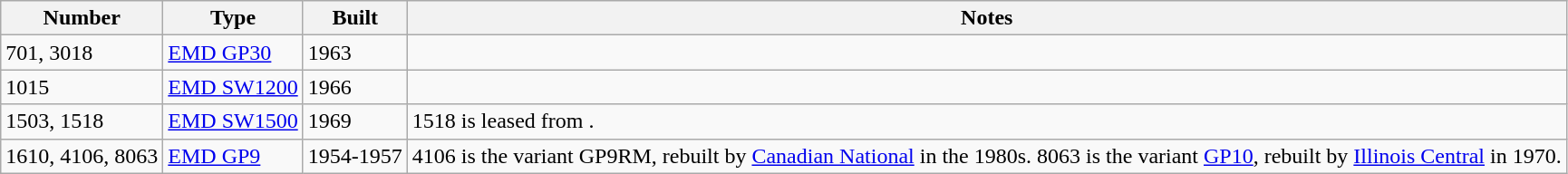<table class="wikitable">
<tr>
<th>Number</th>
<th>Type</th>
<th>Built</th>
<th>Notes</th>
</tr>
<tr>
<td>701, 3018</td>
<td><a href='#'>EMD GP30</a></td>
<td>1963</td>
<td></td>
</tr>
<tr>
<td>1015</td>
<td><a href='#'>EMD SW1200</a></td>
<td>1966</td>
<td></td>
</tr>
<tr>
<td>1503, 1518</td>
<td><a href='#'>EMD SW1500</a></td>
<td>1969</td>
<td>1518 is leased from .</td>
</tr>
<tr>
<td>1610, 4106, 8063</td>
<td><a href='#'>EMD GP9</a></td>
<td>1954-1957</td>
<td>4106 is the variant GP9RM, rebuilt by <a href='#'>Canadian National</a> in the 1980s. 8063 is the variant <a href='#'>GP10</a>, rebuilt by <a href='#'>Illinois Central</a> in 1970.</td>
</tr>
</table>
